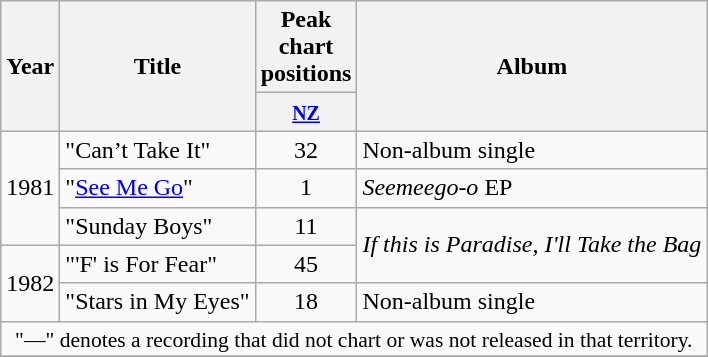<table class="wikitable plainrowheaders">
<tr>
<th rowspan="2"  width="1em">Year</th>
<th rowspan="2">Title</th>
<th width="3em">Peak chart positions</th>
<th rowspan="2">Album</th>
</tr>
<tr>
<th><small><a href='#'>NZ</a></small></th>
</tr>
<tr>
<td rowspan="3">1981</td>
<td>"Can’t Take It"</td>
<td align="center">32</td>
<td>Non-album single</td>
</tr>
<tr>
<td>"<a href='#'>See Me Go</a>"</td>
<td align="center">1</td>
<td><em>Seemeego-o</em> EP</td>
</tr>
<tr>
<td>"Sunday Boys"</td>
<td align="center">11</td>
<td rowspan="2"><em>If this is Paradise, I'll Take the Bag</em></td>
</tr>
<tr>
<td rowspan="2">1982</td>
<td>"'F' is For Fear"</td>
<td align="center">45</td>
</tr>
<tr>
<td>"Stars in My Eyes"</td>
<td align="center">18</td>
<td>Non-album single</td>
</tr>
<tr>
<td colspan="4" style="font-size:90%" align="center">"—" denotes a recording that did not chart or was not released in that territory.</td>
</tr>
<tr>
</tr>
</table>
